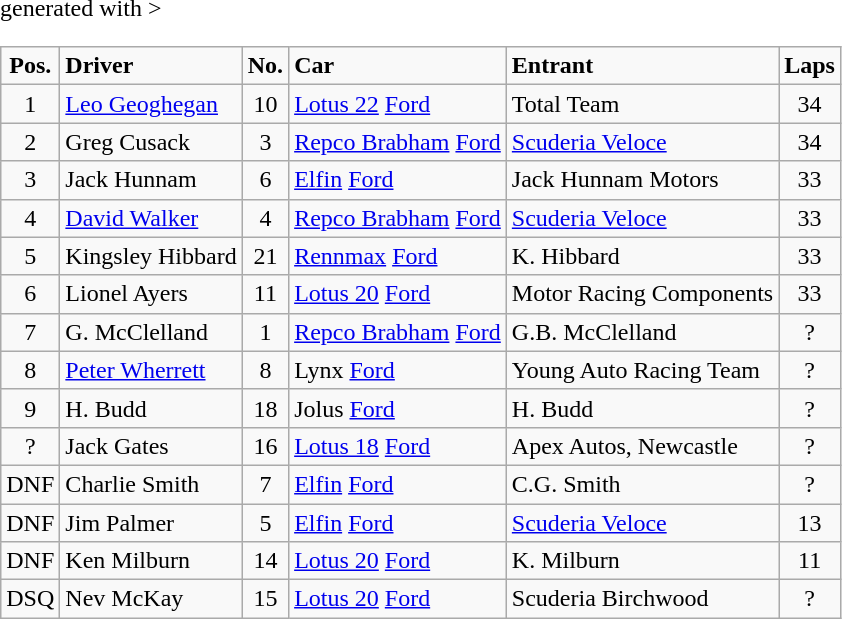<table class="wikitable" <hiddentext>generated with >
<tr style="font-weight:bold">
<td align="center">Pos.</td>
<td>Driver </td>
<td align="center">No.</td>
<td>Car </td>
<td>Entrant </td>
<td align="center">Laps </td>
</tr>
<tr>
<td align="center">1</td>
<td><a href='#'>Leo Geoghegan</a></td>
<td align="center">10</td>
<td><a href='#'>Lotus 22</a> <a href='#'>Ford</a></td>
<td>Total Team</td>
<td align="center">34</td>
</tr>
<tr>
<td align="center">2</td>
<td>Greg Cusack</td>
<td align="center">3</td>
<td><a href='#'>Repco Brabham</a> <a href='#'>Ford</a></td>
<td><a href='#'>Scuderia Veloce</a></td>
<td align="center">34</td>
</tr>
<tr>
<td align="center">3</td>
<td>Jack Hunnam</td>
<td align="center">6</td>
<td><a href='#'>Elfin</a> <a href='#'>Ford</a></td>
<td>Jack Hunnam Motors</td>
<td align="center">33 </td>
</tr>
<tr>
<td align="center">4</td>
<td><a href='#'>David Walker</a></td>
<td align="center">4</td>
<td><a href='#'>Repco Brabham</a> <a href='#'>Ford</a></td>
<td><a href='#'>Scuderia Veloce</a></td>
<td align="center">33 </td>
</tr>
<tr>
<td align="center">5</td>
<td>Kingsley Hibbard</td>
<td align="center">21</td>
<td><a href='#'>Rennmax</a> <a href='#'>Ford</a></td>
<td>K. Hibbard</td>
<td align="center">33 </td>
</tr>
<tr>
<td align="center">6</td>
<td>Lionel Ayers</td>
<td align="center">11</td>
<td><a href='#'>Lotus 20</a> <a href='#'>Ford</a></td>
<td>Motor Racing Components</td>
<td align="center">33 </td>
</tr>
<tr>
<td align="center">7</td>
<td>G. McClelland </td>
<td align="center">1</td>
<td><a href='#'>Repco Brabham</a> <a href='#'>Ford</a></td>
<td>G.B. McClelland</td>
<td align="center">?</td>
</tr>
<tr>
<td align="center">8</td>
<td><a href='#'>Peter Wherrett</a></td>
<td align="center">8</td>
<td>Lynx <a href='#'>Ford</a></td>
<td>Young Auto Racing Team</td>
<td align="center">?</td>
</tr>
<tr>
<td align="center">9</td>
<td>H. Budd </td>
<td align="center">18</td>
<td>Jolus <a href='#'>Ford</a></td>
<td>H. Budd</td>
<td align="center">?</td>
</tr>
<tr>
<td align="center">?</td>
<td>Jack Gates</td>
<td align="center">16</td>
<td><a href='#'>Lotus 18</a> <a href='#'>Ford</a></td>
<td>Apex Autos, Newcastle</td>
<td align="center">?</td>
</tr>
<tr>
<td align="center">DNF </td>
<td>Charlie Smith</td>
<td align="center">7</td>
<td><a href='#'>Elfin</a> <a href='#'>Ford</a></td>
<td>C.G. Smith</td>
<td align="center">?</td>
</tr>
<tr>
<td align="center">DNF </td>
<td>Jim Palmer</td>
<td align="center">5</td>
<td><a href='#'>Elfin</a> <a href='#'>Ford</a></td>
<td><a href='#'>Scuderia Veloce</a></td>
<td align="center">13</td>
</tr>
<tr>
<td align="center">DNF </td>
<td>Ken Milburn</td>
<td align="center">14</td>
<td><a href='#'>Lotus 20</a> <a href='#'>Ford</a></td>
<td>K. Milburn</td>
<td align="center">11</td>
</tr>
<tr>
<td align="center">DSQ </td>
<td>Nev McKay </td>
<td align="center">15</td>
<td><a href='#'>Lotus 20</a> <a href='#'>Ford</a></td>
<td>Scuderia Birchwood</td>
<td align="center">?</td>
</tr>
</table>
